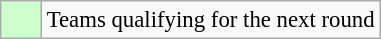<table class="wikitable" style="font-size: 95%">
<tr>
<td bgcolor="#CCFFCC" width="20"> </td>
<td>Teams qualifying for the next round</td>
</tr>
</table>
